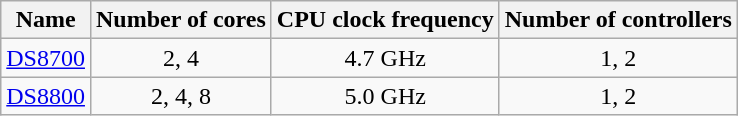<table class="wikitable sortable" style="text-align:center" border=1>
<tr>
<th>Name</th>
<th>Number of cores</th>
<th>CPU clock frequency</th>
<th>Number of controllers</th>
</tr>
<tr>
<td><a href='#'>DS8700</a></td>
<td>2, 4</td>
<td>4.7 GHz</td>
<td>1, 2</td>
</tr>
<tr>
<td><a href='#'>DS8800</a></td>
<td>2, 4, 8</td>
<td>5.0 GHz</td>
<td>1, 2</td>
</tr>
</table>
